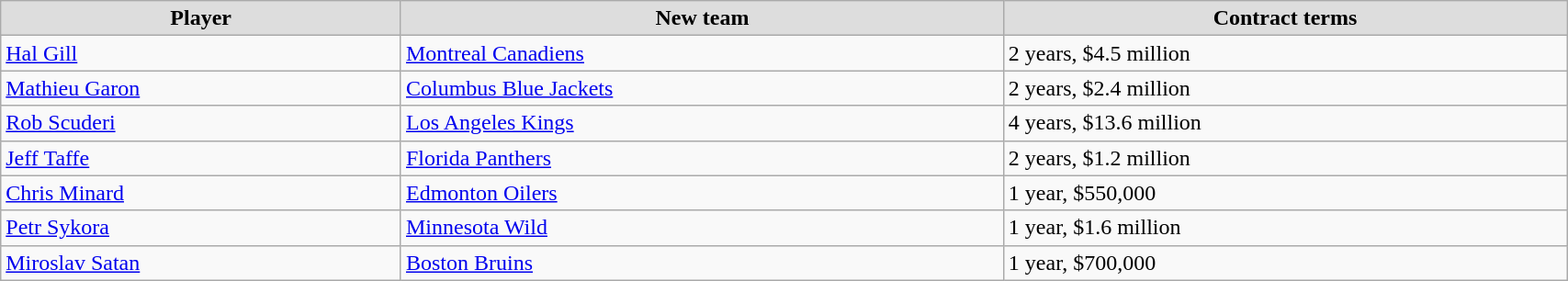<table class="wikitable" style="width:90%;">
<tr style="text-align:center; background:#ddd;">
<td><strong>Player</strong></td>
<td><strong>New team</strong></td>
<td><strong>Contract terms</strong></td>
</tr>
<tr>
<td><a href='#'>Hal Gill</a></td>
<td><a href='#'>Montreal Canadiens</a></td>
<td>2 years, $4.5 million</td>
</tr>
<tr>
<td><a href='#'>Mathieu Garon</a></td>
<td><a href='#'>Columbus Blue Jackets</a></td>
<td>2 years, $2.4 million</td>
</tr>
<tr>
<td><a href='#'>Rob Scuderi</a></td>
<td><a href='#'>Los Angeles Kings</a></td>
<td>4 years, $13.6 million</td>
</tr>
<tr>
<td><a href='#'>Jeff Taffe</a></td>
<td><a href='#'>Florida Panthers</a></td>
<td>2 years, $1.2 million</td>
</tr>
<tr>
<td><a href='#'>Chris Minard</a></td>
<td><a href='#'>Edmonton Oilers</a></td>
<td>1 year, $550,000</td>
</tr>
<tr>
<td><a href='#'>Petr Sykora</a></td>
<td><a href='#'>Minnesota Wild</a></td>
<td>1 year, $1.6 million</td>
</tr>
<tr>
<td><a href='#'>Miroslav Satan</a></td>
<td><a href='#'>Boston Bruins</a></td>
<td>1 year, $700,000</td>
</tr>
</table>
